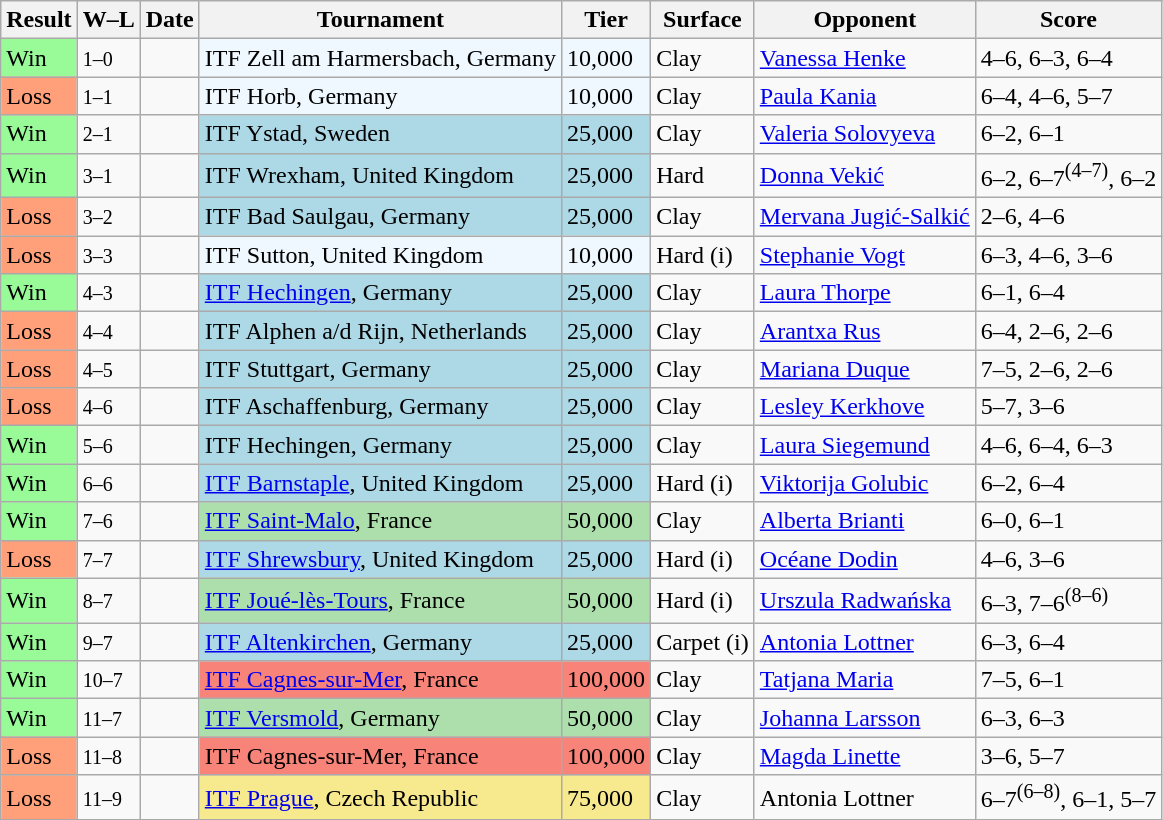<table class="sortable wikitable nowrap">
<tr>
<th>Result</th>
<th class="unsortable">W–L</th>
<th>Date</th>
<th>Tournament</th>
<th>Tier</th>
<th>Surface</th>
<th>Opponent</th>
<th class="unsortable">Score</th>
</tr>
<tr>
<td style="background:#98fb98;">Win</td>
<td><small>1–0</small></td>
<td></td>
<td style="background:#f0f8ff;">ITF Zell am Harmersbach, Germany</td>
<td style="background:#f0f8ff;">10,000</td>
<td>Clay</td>
<td> <a href='#'>Vanessa Henke</a></td>
<td>4–6, 6–3, 6–4</td>
</tr>
<tr>
<td style="background:#ffa07a;">Loss</td>
<td><small>1–1</small></td>
<td></td>
<td style="background:#f0f8ff;">ITF Horb, Germany</td>
<td style="background:#f0f8ff;">10,000</td>
<td>Clay</td>
<td> <a href='#'>Paula Kania</a></td>
<td>6–4, 4–6, 5–7</td>
</tr>
<tr>
<td style="background:#98fb98;">Win</td>
<td><small>2–1</small></td>
<td></td>
<td style="background:lightblue;">ITF Ystad, Sweden</td>
<td style="background:lightblue;">25,000</td>
<td>Clay</td>
<td> <a href='#'>Valeria Solovyeva</a></td>
<td>6–2, 6–1</td>
</tr>
<tr>
<td style="background:#98fb98;">Win</td>
<td><small>3–1</small></td>
<td></td>
<td style="background:lightblue;">ITF Wrexham, United Kingdom</td>
<td style="background:lightblue;">25,000</td>
<td>Hard</td>
<td> <a href='#'>Donna Vekić</a></td>
<td>6–2, 6–7<sup>(4–7)</sup>, 6–2</td>
</tr>
<tr>
<td style="background:#ffa07a;">Loss</td>
<td><small>3–2</small></td>
<td></td>
<td style="background:lightblue;">ITF Bad Saulgau, Germany</td>
<td style="background:lightblue;">25,000</td>
<td>Clay</td>
<td> <a href='#'>Mervana Jugić-Salkić</a></td>
<td>2–6, 4–6</td>
</tr>
<tr>
<td style="background:#ffa07a;">Loss</td>
<td><small>3–3</small></td>
<td></td>
<td style="background:#f0f8ff;">ITF Sutton, United Kingdom</td>
<td style="background:#f0f8ff;">10,000</td>
<td>Hard (i)</td>
<td> <a href='#'>Stephanie Vogt</a></td>
<td>6–3, 4–6, 3–6</td>
</tr>
<tr>
<td style="background:#98fb98;">Win</td>
<td><small>4–3</small></td>
<td></td>
<td style="background:lightblue;"><a href='#'>ITF Hechingen</a>, Germany</td>
<td style="background:lightblue;">25,000</td>
<td>Clay</td>
<td> <a href='#'>Laura Thorpe</a></td>
<td>6–1, 6–4</td>
</tr>
<tr>
<td style="background:#ffa07a;">Loss</td>
<td><small>4–4</small></td>
<td></td>
<td style="background:lightblue;">ITF Alphen a/d Rijn, Netherlands</td>
<td style="background:lightblue;">25,000</td>
<td>Clay</td>
<td> <a href='#'>Arantxa Rus</a></td>
<td>6–4, 2–6, 2–6</td>
</tr>
<tr>
<td style="background:#ffa07a;">Loss</td>
<td><small>4–5</small></td>
<td></td>
<td style="background:lightblue;">ITF Stuttgart, Germany</td>
<td style="background:lightblue;">25,000</td>
<td>Clay</td>
<td> <a href='#'>Mariana Duque</a></td>
<td>7–5, 2–6, 2–6</td>
</tr>
<tr>
<td style="background:#ffa07a;">Loss</td>
<td><small>4–6</small></td>
<td></td>
<td style="background:lightblue;">ITF Aschaffenburg, Germany</td>
<td style="background:lightblue;">25,000</td>
<td>Clay</td>
<td> <a href='#'>Lesley Kerkhove</a></td>
<td>5–7, 3–6</td>
</tr>
<tr>
<td style="background:#98fb98;">Win</td>
<td><small>5–6</small></td>
<td></td>
<td style="background:lightblue;">ITF Hechingen, Germany </td>
<td style="background:lightblue;">25,000</td>
<td>Clay</td>
<td> <a href='#'>Laura Siegemund</a></td>
<td>4–6, 6–4, 6–3</td>
</tr>
<tr>
<td style="background:#98fb98;">Win</td>
<td><small>6–6</small></td>
<td></td>
<td style="background:lightblue;"><a href='#'>ITF Barnstaple</a>, United Kingdom</td>
<td style="background:lightblue;">25,000</td>
<td>Hard (i)</td>
<td> <a href='#'>Viktorija Golubic</a></td>
<td>6–2, 6–4</td>
</tr>
<tr>
<td style="background:#98fb98;">Win</td>
<td><small>7–6</small></td>
<td><a href='#'></a></td>
<td style="background:#addfad;"><a href='#'>ITF Saint-Malo</a>, France</td>
<td style="background:#addfad;">50,000</td>
<td>Clay</td>
<td> <a href='#'>Alberta Brianti</a></td>
<td>6–0, 6–1</td>
</tr>
<tr>
<td style="background:#ffa07a;">Loss</td>
<td><small>7–7</small></td>
<td></td>
<td style="background:lightblue;"><a href='#'>ITF Shrewsbury</a>, United Kingdom</td>
<td style="background:lightblue;">25,000</td>
<td>Hard (i)</td>
<td> <a href='#'>Océane Dodin</a></td>
<td>4–6, 3–6</td>
</tr>
<tr>
<td style="background:#98fb98;">Win</td>
<td><small>8–7</small></td>
<td><a href='#'></a></td>
<td style="background:#addfad;"><a href='#'>ITF Joué-lès-Tours</a>, France</td>
<td style="background:#addfad;">50,000</td>
<td>Hard (i)</td>
<td> <a href='#'>Urszula Radwańska</a></td>
<td>6–3, 7–6<sup>(8–6)</sup></td>
</tr>
<tr>
<td style="background:#98fb98;">Win</td>
<td><small>9–7</small></td>
<td></td>
<td style="background:lightblue;"><a href='#'>ITF Altenkirchen</a>, Germany</td>
<td style="background:lightblue;">25,000</td>
<td>Carpet (i)</td>
<td> <a href='#'>Antonia Lottner</a></td>
<td>6–3, 6–4</td>
</tr>
<tr>
<td style="background:#98fb98;">Win</td>
<td><small>10–7</small></td>
<td><a href='#'></a></td>
<td style="background:#f88379;"><a href='#'>ITF Cagnes-sur-Mer</a>, France</td>
<td style="background:#f88379;">100,000</td>
<td>Clay</td>
<td> <a href='#'>Tatjana Maria</a></td>
<td>7–5, 6–1</td>
</tr>
<tr>
<td style="background:#98fb98;">Win</td>
<td><small>11–7</small></td>
<td><a href='#'></a></td>
<td style="background:#addfad;"><a href='#'>ITF Versmold</a>, Germany</td>
<td style="background:#addfad;">50,000</td>
<td>Clay</td>
<td> <a href='#'>Johanna Larsson</a></td>
<td>6–3, 6–3</td>
</tr>
<tr>
<td style="background:#ffa07a;">Loss</td>
<td><small>11–8</small></td>
<td><a href='#'></a></td>
<td style="background:#f88379;">ITF Cagnes-sur-Mer, France</td>
<td style="background:#f88379;">100,000</td>
<td>Clay</td>
<td> <a href='#'>Magda Linette</a></td>
<td>3–6, 5–7</td>
</tr>
<tr>
<td style="background:#ffa07a;">Loss</td>
<td><small>11–9</small></td>
<td><a href='#'></a></td>
<td style="background:#f7e98e;"><a href='#'>ITF Prague</a>, Czech Republic</td>
<td style="background:#f7e98e;">75,000</td>
<td>Clay</td>
<td> Antonia Lottner</td>
<td>6–7<sup>(6–8)</sup>, 6–1, 5–7</td>
</tr>
</table>
